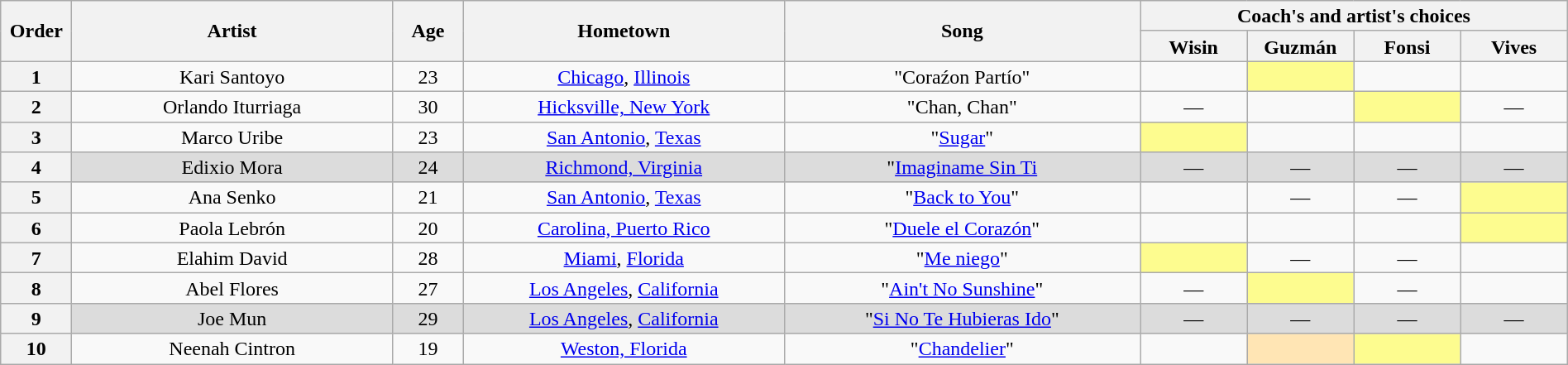<table class="wikitable" style="text-align:center; line-height:17px; width:100%;">
<tr>
<th scope="col" rowspan="2" style="width:04%;">Order</th>
<th scope="col" rowspan="2" style="width:18%;">Artist</th>
<th scope="col" rowspan="2" style="width:04%;">Age</th>
<th scope="col" rowspan="2" style="width:18%;">Hometown</th>
<th scope="col" rowspan="2" style="width:20%;">Song</th>
<th scope="col" colspan="4" style="width:24%;">Coach's and artist's choices</th>
</tr>
<tr>
<th style="width:06%;">Wisin</th>
<th style="width:06%;">Guzmán</th>
<th style="width:06%;">Fonsi</th>
<th style="width:06%;">Vives</th>
</tr>
<tr>
<th>1</th>
<td>Kari Santoyo</td>
<td>23</td>
<td><a href='#'>Chicago</a>, <a href='#'>Illinois</a></td>
<td>"Coraźon Partío"</td>
<td><strong></strong></td>
<td style="background:#fdfc8f;"><strong></strong></td>
<td><strong></strong></td>
<td><strong></strong></td>
</tr>
<tr>
<th>2</th>
<td>Orlando Iturriaga</td>
<td>30</td>
<td><a href='#'>Hicksville, New York</a></td>
<td>"Chan, Chan"</td>
<td>—</td>
<td><strong></strong></td>
<td style="background:#fdfc8f;"><strong></strong></td>
<td>—</td>
</tr>
<tr>
<th>3</th>
<td>Marco Uribe</td>
<td>23</td>
<td><a href='#'>San Antonio</a>, <a href='#'>Texas</a></td>
<td>"<a href='#'>Sugar</a>"</td>
<td style="background:#fdfc8f;"><strong></strong></td>
<td><strong></strong></td>
<td><strong></strong></td>
<td><strong></strong></td>
</tr>
<tr style="background:#dcdcdc;" |>
<th>4</th>
<td>Edixio Mora</td>
<td>24</td>
<td><a href='#'>Richmond, Virginia</a></td>
<td>"<a href='#'>Imaginame Sin Ti</a></td>
<td>—</td>
<td>—</td>
<td>—</td>
<td>—</td>
</tr>
<tr>
<th>5</th>
<td>Ana Senko</td>
<td>21</td>
<td><a href='#'>San Antonio</a>, <a href='#'>Texas</a></td>
<td>"<a href='#'>Back to You</a>"</td>
<td><strong></strong></td>
<td>—</td>
<td>—</td>
<td style="background:#fdfc8f;"><strong></strong></td>
</tr>
<tr>
<th>6</th>
<td>Paola Lebrón</td>
<td>20</td>
<td><a href='#'>Carolina, Puerto Rico</a></td>
<td>"<a href='#'>Duele el Corazón</a>"</td>
<td><strong></strong></td>
<td><strong></strong></td>
<td><strong></strong></td>
<td style="background:#fdfc8f;"><strong></strong></td>
</tr>
<tr>
<th>7</th>
<td>Elahim David</td>
<td>28</td>
<td><a href='#'>Miami</a>, <a href='#'>Florida</a></td>
<td>"<a href='#'>Me niego</a>"</td>
<td style="background:#fdfc8f;"><strong></strong></td>
<td>—</td>
<td>—</td>
<td><strong></strong></td>
</tr>
<tr>
<th>8</th>
<td>Abel Flores</td>
<td>27</td>
<td><a href='#'>Los Angeles</a>, <a href='#'>California</a></td>
<td>"<a href='#'>Ain't No Sunshine</a>"</td>
<td>—</td>
<td style="background:#fdfc8f;"><strong></strong></td>
<td>—</td>
<td><strong></strong></td>
</tr>
<tr style="background:#dcdcdc;" |>
<th>9</th>
<td>Joe Mun</td>
<td>29</td>
<td><a href='#'>Los Angeles</a>, <a href='#'>California</a></td>
<td>"<a href='#'>Si No Te Hubieras Ido</a>"</td>
<td>—</td>
<td>—</td>
<td>—</td>
<td>—</td>
</tr>
<tr>
<th>10</th>
<td>Neenah Cintron</td>
<td>19</td>
<td><a href='#'>Weston, Florida</a></td>
<td>"<a href='#'>Chandelier</a>"</td>
<td><strong></strong></td>
<td style="background:#ffe5b4;"><strong></strong></td>
<td style="background:#fdfc8f;"><strong></strong></td>
<td><strong></strong></td>
</tr>
</table>
